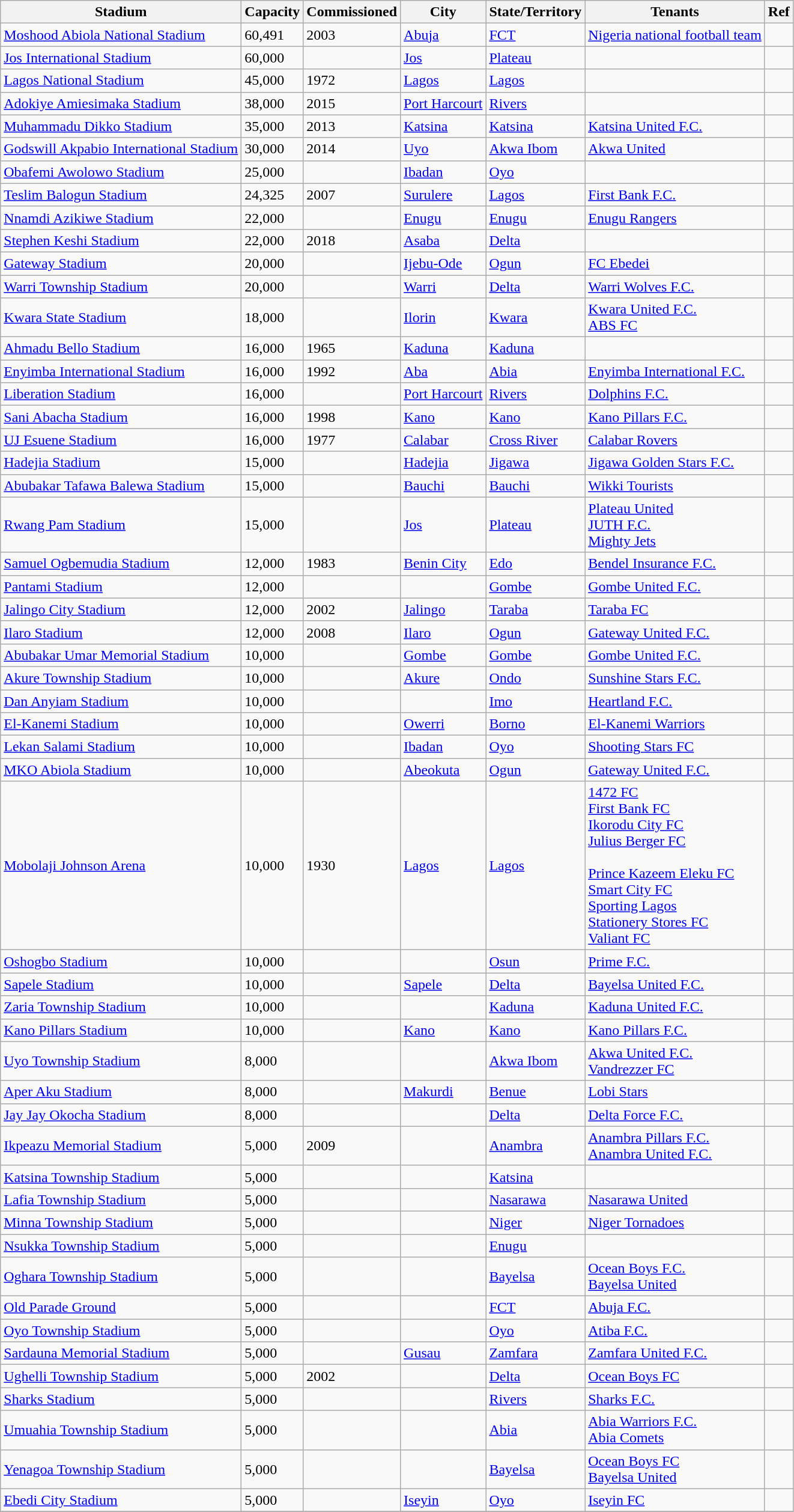<table class="wikitable sortable">
<tr>
<th>Stadium</th>
<th>Capacity</th>
<th>Commissioned</th>
<th>City</th>
<th>State/Territory</th>
<th>Tenants</th>
<th>Ref</th>
</tr>
<tr>
<td><a href='#'>Moshood Abiola National Stadium</a></td>
<td>60,491</td>
<td>2003</td>
<td><a href='#'>Abuja</a></td>
<td><a href='#'>FCT</a></td>
<td><a href='#'>Nigeria national football team</a></td>
<td></td>
</tr>
<tr>
<td><a href='#'>Jos International Stadium</a></td>
<td>60,000</td>
<td></td>
<td><a href='#'>Jos</a></td>
<td><a href='#'>Plateau</a></td>
<td></td>
<td></td>
</tr>
<tr>
<td><a href='#'>Lagos National Stadium</a></td>
<td>45,000</td>
<td>1972</td>
<td><a href='#'>Lagos</a></td>
<td><a href='#'>Lagos</a></td>
<td></td>
<td></td>
</tr>
<tr>
<td><a href='#'>Adokiye Amiesimaka Stadium</a></td>
<td>38,000</td>
<td>2015</td>
<td><a href='#'>Port Harcourt</a></td>
<td><a href='#'>Rivers</a></td>
<td></td>
<td></td>
</tr>
<tr>
<td><a href='#'>Muhammadu Dikko Stadium</a></td>
<td>35,000</td>
<td>2013</td>
<td><a href='#'>Katsina</a></td>
<td><a href='#'>Katsina</a></td>
<td><a href='#'>Katsina United F.C.</a></td>
<td></td>
</tr>
<tr>
<td><a href='#'>Godswill Akpabio International Stadium</a></td>
<td>30,000</td>
<td>2014</td>
<td><a href='#'>Uyo</a></td>
<td><a href='#'>Akwa Ibom</a></td>
<td><a href='#'>Akwa United</a></td>
<td></td>
</tr>
<tr>
<td><a href='#'>Obafemi Awolowo Stadium</a></td>
<td>25,000</td>
<td></td>
<td><a href='#'>Ibadan</a></td>
<td><a href='#'>Oyo</a></td>
<td></td>
<td></td>
</tr>
<tr>
<td><a href='#'>Teslim Balogun Stadium</a></td>
<td>24,325</td>
<td>2007</td>
<td><a href='#'>Surulere</a></td>
<td><a href='#'>Lagos</a></td>
<td><a href='#'>First Bank F.C.</a></td>
</tr>
<tr>
<td><a href='#'>Nnamdi Azikiwe Stadium</a></td>
<td>22,000</td>
<td></td>
<td><a href='#'>Enugu</a></td>
<td><a href='#'>Enugu</a></td>
<td><a href='#'>Enugu Rangers</a></td>
<td></td>
</tr>
<tr>
<td><a href='#'>Stephen Keshi Stadium</a></td>
<td>22,000</td>
<td>2018</td>
<td><a href='#'>Asaba</a></td>
<td><a href='#'>Delta</a></td>
<td></td>
<td></td>
</tr>
<tr>
<td><a href='#'>Gateway Stadium</a></td>
<td>20,000</td>
<td></td>
<td><a href='#'>Ijebu-Ode</a></td>
<td><a href='#'>Ogun</a></td>
<td><a href='#'>FC Ebedei</a></td>
<td></td>
</tr>
<tr>
<td><a href='#'>Warri Township Stadium</a></td>
<td>20,000</td>
<td></td>
<td><a href='#'>Warri</a></td>
<td><a href='#'>Delta</a></td>
<td><a href='#'>Warri Wolves F.C.</a></td>
<td></td>
</tr>
<tr>
<td><a href='#'>Kwara State Stadium</a></td>
<td>18,000</td>
<td></td>
<td><a href='#'>Ilorin</a></td>
<td><a href='#'>Kwara</a></td>
<td><a href='#'>Kwara United F.C.</a><br><a href='#'>ABS FC</a></td>
<td></td>
</tr>
<tr>
<td><a href='#'>Ahmadu Bello Stadium</a></td>
<td>16,000</td>
<td>1965</td>
<td><a href='#'>Kaduna</a></td>
<td><a href='#'>Kaduna</a></td>
<td></td>
<td></td>
</tr>
<tr>
<td><a href='#'>Enyimba International Stadium</a></td>
<td>16,000</td>
<td>1992</td>
<td><a href='#'>Aba</a></td>
<td><a href='#'>Abia</a></td>
<td><a href='#'>Enyimba International F.C.</a></td>
<td></td>
</tr>
<tr>
<td><a href='#'>Liberation Stadium</a></td>
<td>16,000</td>
<td></td>
<td><a href='#'>Port Harcourt</a></td>
<td><a href='#'>Rivers</a></td>
<td><a href='#'>Dolphins F.C.</a></td>
<td></td>
</tr>
<tr>
<td><a href='#'>Sani Abacha Stadium</a></td>
<td>16,000</td>
<td>1998</td>
<td><a href='#'>Kano</a></td>
<td><a href='#'>Kano</a></td>
<td><a href='#'>Kano Pillars F.C.</a></td>
<td></td>
</tr>
<tr>
<td><a href='#'>UJ Esuene Stadium</a></td>
<td>16,000</td>
<td>1977</td>
<td><a href='#'>Calabar</a></td>
<td><a href='#'>Cross River</a></td>
<td><a href='#'>Calabar Rovers</a></td>
<td></td>
</tr>
<tr>
<td><a href='#'>Hadejia Stadium</a></td>
<td>15,000</td>
<td></td>
<td><a href='#'>Hadejia</a></td>
<td><a href='#'>Jigawa</a></td>
<td><a href='#'>Jigawa Golden Stars F.C.</a></td>
<td></td>
</tr>
<tr>
<td><a href='#'>Abubakar Tafawa Balewa Stadium</a></td>
<td>15,000</td>
<td></td>
<td><a href='#'>Bauchi</a></td>
<td><a href='#'>Bauchi</a></td>
<td><a href='#'>Wikki Tourists</a></td>
<td></td>
</tr>
<tr>
<td><a href='#'>Rwang Pam Stadium</a></td>
<td>15,000</td>
<td></td>
<td><a href='#'>Jos</a></td>
<td><a href='#'>Plateau</a></td>
<td><a href='#'>Plateau United</a><br><a href='#'>JUTH F.C.</a><br><a href='#'>Mighty Jets</a></td>
<td></td>
</tr>
<tr>
<td><a href='#'>Samuel Ogbemudia Stadium</a></td>
<td>12,000</td>
<td>1983</td>
<td><a href='#'>Benin City</a></td>
<td><a href='#'>Edo</a></td>
<td><a href='#'>Bendel Insurance F.C.</a></td>
<td></td>
</tr>
<tr>
<td><a href='#'>Pantami Stadium</a></td>
<td>12,000</td>
<td></td>
<td></td>
<td><a href='#'>Gombe</a></td>
<td><a href='#'>Gombe United F.C.</a></td>
<td></td>
</tr>
<tr>
<td><a href='#'>Jalingo City Stadium</a></td>
<td>12,000</td>
<td>2002</td>
<td><a href='#'>Jalingo</a></td>
<td><a href='#'>Taraba</a></td>
<td><a href='#'>Taraba FC</a></td>
<td></td>
</tr>
<tr>
<td><a href='#'>Ilaro Stadium</a></td>
<td>12,000</td>
<td>2008</td>
<td><a href='#'>Ilaro</a></td>
<td><a href='#'>Ogun</a></td>
<td><a href='#'>Gateway United F.C.</a></td>
<td></td>
</tr>
<tr>
<td><a href='#'>Abubakar Umar Memorial Stadium</a></td>
<td>10,000</td>
<td></td>
<td><a href='#'>Gombe</a></td>
<td><a href='#'>Gombe</a></td>
<td><a href='#'>Gombe United F.C.</a></td>
<td></td>
</tr>
<tr>
<td><a href='#'>Akure Township Stadium</a></td>
<td>10,000</td>
<td></td>
<td><a href='#'>Akure</a></td>
<td><a href='#'>Ondo</a></td>
<td><a href='#'>Sunshine Stars F.C.</a></td>
<td></td>
</tr>
<tr>
<td><a href='#'>Dan Anyiam Stadium</a></td>
<td>10,000</td>
<td></td>
<td></td>
<td><a href='#'>Imo</a></td>
<td><a href='#'>Heartland F.C.</a></td>
<td></td>
</tr>
<tr>
<td><a href='#'>El-Kanemi Stadium</a></td>
<td>10,000</td>
<td></td>
<td><a href='#'>Owerri</a></td>
<td><a href='#'>Borno</a></td>
<td><a href='#'>El-Kanemi Warriors</a></td>
<td></td>
</tr>
<tr>
<td><a href='#'>Lekan Salami Stadium</a></td>
<td>10,000</td>
<td></td>
<td><a href='#'>Ibadan</a></td>
<td><a href='#'>Oyo</a></td>
<td><a href='#'>Shooting Stars FC</a></td>
<td></td>
</tr>
<tr>
<td><a href='#'>MKO Abiola Stadium</a></td>
<td>10,000</td>
<td></td>
<td><a href='#'>Abeokuta</a></td>
<td><a href='#'>Ogun</a></td>
<td><a href='#'>Gateway United F.C.</a></td>
<td></td>
</tr>
<tr>
<td><a href='#'>Mobolaji Johnson Arena</a></td>
<td>10,000</td>
<td>1930</td>
<td><a href='#'>Lagos</a></td>
<td><a href='#'>Lagos</a></td>
<td><a href='#'>1472 FC</a><br><a href='#'>First Bank FC</a><br><a href='#'>Ikorodu City FC</a><br><a href='#'>Julius Berger FC</a><br><br><a href='#'>Prince Kazeem Eleku FC</a><br><a href='#'>Smart City FC</a><br><a href='#'>Sporting Lagos</a><br><a href='#'>Stationery Stores FC</a><br><a href='#'>Valiant FC</a></td>
<td></td>
</tr>
<tr>
<td><a href='#'>Oshogbo Stadium</a></td>
<td>10,000</td>
<td></td>
<td></td>
<td><a href='#'>Osun</a></td>
<td><a href='#'>Prime F.C.</a></td>
<td></td>
</tr>
<tr>
<td><a href='#'>Sapele Stadium</a></td>
<td>10,000</td>
<td></td>
<td><a href='#'>Sapele</a></td>
<td><a href='#'>Delta</a></td>
<td><a href='#'>Bayelsa United F.C.</a></td>
<td></td>
</tr>
<tr>
<td><a href='#'>Zaria Township Stadium</a></td>
<td>10,000</td>
<td></td>
<td></td>
<td><a href='#'>Kaduna</a></td>
<td><a href='#'>Kaduna United F.C.</a></td>
<td></td>
</tr>
<tr>
<td><a href='#'>Kano Pillars Stadium</a></td>
<td>10,000</td>
<td></td>
<td><a href='#'>Kano</a></td>
<td><a href='#'>Kano</a></td>
<td><a href='#'>Kano Pillars F.C.</a></td>
<td></td>
</tr>
<tr>
<td><a href='#'>Uyo Township Stadium</a></td>
<td>8,000</td>
<td></td>
<td></td>
<td><a href='#'>Akwa Ibom</a></td>
<td><a href='#'>Akwa United F.C.</a><br><a href='#'>Vandrezzer FC</a></td>
<td></td>
</tr>
<tr>
<td><a href='#'>Aper Aku Stadium</a></td>
<td>8,000</td>
<td></td>
<td><a href='#'>Makurdi</a></td>
<td><a href='#'>Benue</a></td>
<td><a href='#'>Lobi Stars</a></td>
<td></td>
</tr>
<tr>
<td><a href='#'>Jay Jay Okocha Stadium</a></td>
<td>8,000</td>
<td></td>
<td></td>
<td><a href='#'>Delta</a></td>
<td><a href='#'>Delta Force F.C.</a></td>
<td></td>
</tr>
<tr>
<td><a href='#'>Ikpeazu Memorial Stadium</a></td>
<td>5,000</td>
<td>2009</td>
<td></td>
<td><a href='#'>Anambra</a></td>
<td><a href='#'>Anambra Pillars F.C.</a> <br> <a href='#'>Anambra United F.C.</a></td>
<td></td>
</tr>
<tr>
<td><a href='#'>Katsina Township Stadium</a></td>
<td>5,000</td>
<td></td>
<td></td>
<td><a href='#'>Katsina</a></td>
<td></td>
<td></td>
</tr>
<tr>
<td><a href='#'>Lafia Township Stadium</a></td>
<td>5,000</td>
<td></td>
<td></td>
<td><a href='#'>Nasarawa</a></td>
<td><a href='#'>Nasarawa United</a></td>
<td></td>
</tr>
<tr>
<td><a href='#'>Minna Township Stadium</a></td>
<td>5,000</td>
<td></td>
<td></td>
<td><a href='#'>Niger</a></td>
<td><a href='#'>Niger Tornadoes</a></td>
<td></td>
</tr>
<tr>
<td><a href='#'>Nsukka Township Stadium</a></td>
<td>5,000</td>
<td></td>
<td></td>
<td><a href='#'>Enugu</a></td>
<td></td>
<td></td>
</tr>
<tr>
<td><a href='#'>Oghara Township Stadium</a></td>
<td>5,000</td>
<td></td>
<td></td>
<td><a href='#'>Bayelsa</a></td>
<td><a href='#'>Ocean Boys F.C.</a> <br><a href='#'>Bayelsa United</a></td>
<td></td>
</tr>
<tr>
<td><a href='#'>Old Parade Ground</a></td>
<td>5,000</td>
<td></td>
<td></td>
<td><a href='#'>FCT</a></td>
<td><a href='#'>Abuja F.C.</a></td>
<td></td>
</tr>
<tr>
<td><a href='#'>Oyo Township Stadium</a></td>
<td>5,000</td>
<td></td>
<td></td>
<td><a href='#'>Oyo</a></td>
<td><a href='#'>Atiba F.C.</a></td>
<td></td>
</tr>
<tr>
<td><a href='#'>Sardauna Memorial Stadium</a></td>
<td>5,000</td>
<td></td>
<td><a href='#'>Gusau</a></td>
<td><a href='#'>Zamfara</a></td>
<td><a href='#'>Zamfara United F.C.</a></td>
<td></td>
</tr>
<tr>
<td><a href='#'>Ughelli Township Stadium</a></td>
<td>5,000</td>
<td>2002</td>
<td></td>
<td><a href='#'>Delta</a></td>
<td><a href='#'>Ocean Boys FC</a></td>
<td></td>
</tr>
<tr>
<td><a href='#'>Sharks Stadium</a></td>
<td>5,000</td>
<td></td>
<td></td>
<td><a href='#'>Rivers</a></td>
<td><a href='#'>Sharks F.C.</a></td>
<td></td>
</tr>
<tr>
<td><a href='#'>Umuahia Township Stadium</a></td>
<td>5,000</td>
<td></td>
<td></td>
<td><a href='#'>Abia</a></td>
<td><a href='#'>Abia Warriors F.C.</a><br><a href='#'>Abia Comets</a></td>
<td></td>
</tr>
<tr>
<td><a href='#'>Yenagoa Township Stadium</a></td>
<td>5,000</td>
<td></td>
<td></td>
<td><a href='#'>Bayelsa</a></td>
<td><a href='#'>Ocean Boys FC</a><br><a href='#'>Bayelsa United</a></td>
<td></td>
</tr>
<tr>
<td><a href='#'>Ebedi City Stadium</a></td>
<td>5,000</td>
<td></td>
<td><a href='#'>Iseyin</a></td>
<td><a href='#'>Oyo</a></td>
<td><a href='#'>Iseyin FC</a></td>
<td></td>
</tr>
<tr>
</tr>
</table>
